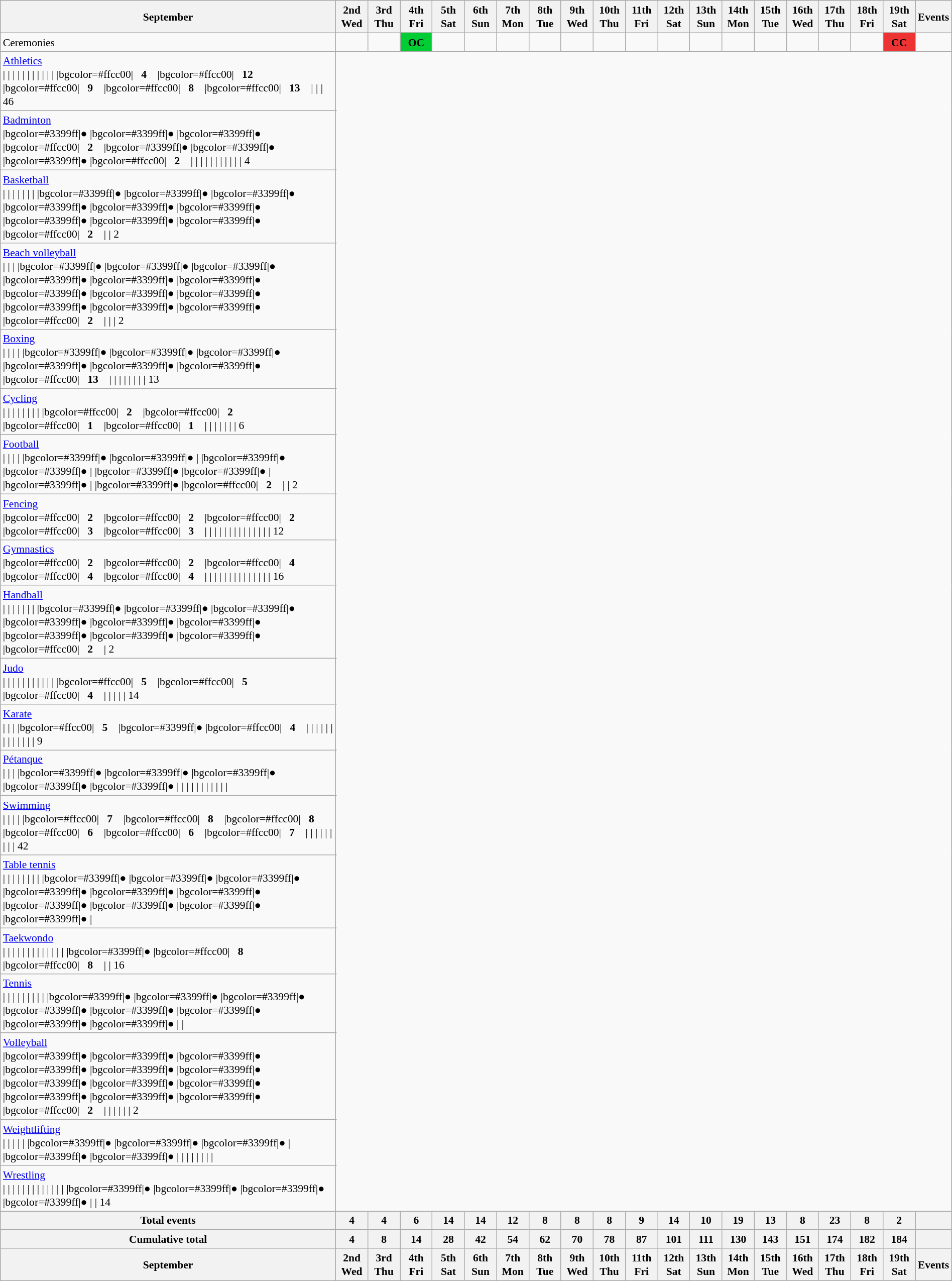<table class="wikitable" style="margin:0.5em auto; font-size:90%; line-height:1.25em;">
<tr>
<th colspan=2>September</th>
<th style="width:2.5em">2nd<br>Wed</th>
<th style="width:2.5em">3rd<br>Thu</th>
<th style="width:2.5em">4th<br>Fri</th>
<th style="width:2.5em">5th<br>Sat</th>
<th style="width:2.5em">6th<br>Sun</th>
<th style="width:2.5em">7th<br>Mon</th>
<th style="width:2.5em">8th<br>Tue</th>
<th style="width:2.5em">9th<br>Wed</th>
<th style="width:2.5em">10th<br>Thu</th>
<th style="width:2.5em">11th<br>Fri</th>
<th style="width:2.5em">12th<br>Sat</th>
<th style="width:2.5em">13th<br>Sun</th>
<th style="width:2.5em">14th<br>Mon</th>
<th style="width:2.5em">15th<br>Tue</th>
<th style="width:2.5em">16th<br>Wed</th>
<th style="width:2.5em">17th<br>Thu</th>
<th style="width:2.5em">18th<br>Fri</th>
<th style="width:2.5em">19th<br>Sat</th>
<th>Events</th>
</tr>
<tr>
<td colspan=2>Ceremonies</td>
<td></td>
<td></td>
<td style="background:#0c3; text-align:center;"><strong>OC</strong></td>
<td></td>
<td></td>
<td></td>
<td></td>
<td></td>
<td></td>
<td></td>
<td></td>
<td></td>
<td></td>
<td></td>
<td></td>
<td></td>
<td></td>
<td style="background:#e33; text-align:center;"><strong>CC</strong></td>
<td></td>
</tr>
<tr style="text-align:center;">
<td colspan=2 style="text-align:left;"> <a href='#'>Athletics</a><br>|
|
| 
| 
| 
|
|
| 
|
|
| 
|bgcolor=#ffcc00|   <strong>4</strong>   
|bgcolor=#ffcc00|   <strong>12</strong>   
|bgcolor=#ffcc00|   <strong>9</strong>   
|bgcolor=#ffcc00|   <strong>8</strong>   
|bgcolor=#ffcc00|   <strong>13</strong>   
| 
| 
| 46</td>
</tr>
<tr style="text-align:center;">
<td colspan=2 style="text-align:left;"> <a href='#'>Badminton</a><br>|bgcolor=#3399ff|●
|bgcolor=#3399ff|●
|bgcolor=#3399ff|●
|bgcolor=#ffcc00|   <strong>2</strong>   
|bgcolor=#3399ff|●
|bgcolor=#3399ff|●
|bgcolor=#3399ff|●
|bgcolor=#ffcc00|   <strong>2</strong>   
|
|
| 
|
| 
| 
|
|
| 
| 
| 4</td>
</tr>
<tr style="text-align:center;">
<td colspan=2 style="text-align:left;"> <a href='#'>Basketball</a><br>|
|
| 
| 
| 
|
|
|bgcolor=#3399ff|● 
|bgcolor=#3399ff|●
|bgcolor=#3399ff|●
|bgcolor=#3399ff|● 
|bgcolor=#3399ff|●
|bgcolor=#3399ff|● 
|bgcolor=#3399ff|●
|bgcolor=#3399ff|●
|bgcolor=#3399ff|●
|bgcolor=#ffcc00|   <strong>2</strong>   
|
| 2</td>
</tr>
<tr style="text-align:center;">
<td colspan=2 style="text-align:left;"> <a href='#'>Beach volleyball</a><br>|
|
| 
|bgcolor=#3399ff|●
|bgcolor=#3399ff|● 
|bgcolor=#3399ff|●
|bgcolor=#3399ff|●
|bgcolor=#3399ff|● 
|bgcolor=#3399ff|●
|bgcolor=#3399ff|●
|bgcolor=#3399ff|● 
|bgcolor=#3399ff|●
|bgcolor=#3399ff|● 
|bgcolor=#3399ff|● 
|bgcolor=#3399ff|●
|bgcolor=#ffcc00|   <strong>2</strong>   
| 
| 
| 2</td>
</tr>
<tr style="text-align:center;">
<td colspan=2 style="text-align:left;"> <a href='#'>Boxing</a><br>|
|
| 
|
|bgcolor=#3399ff|● 
|bgcolor=#3399ff|●
|bgcolor=#3399ff|●
|bgcolor=#3399ff|● 
|bgcolor=#3399ff|●
|bgcolor=#3399ff|●
|bgcolor=#ffcc00|   <strong>13</strong>   
|
| 
| 
|
|
| 
| 
| 13</td>
</tr>
<tr style="text-align:center;">
<td colspan=2 style="text-align:left;"> <a href='#'>Cycling</a><br>|
|
| 
| 
| 
|
|
| 
|bgcolor=#ffcc00|   <strong>2</strong>   
|bgcolor=#ffcc00|   <strong>2</strong>   
|bgcolor=#ffcc00|   <strong>1</strong>   
|bgcolor=#ffcc00|   <strong>1</strong>   
| 
| 
|
|
| 
| 
| 6</td>
</tr>
<tr style="text-align:center;">
<td colspan=2 style="text-align:left;"> <a href='#'>Football</a><br>|
|
| 
| 
|bgcolor=#3399ff|● 
|bgcolor=#3399ff|●
|
|bgcolor=#3399ff|● 
|bgcolor=#3399ff|●
|
|bgcolor=#3399ff|● 
|bgcolor=#3399ff|●
| 
|bgcolor=#3399ff|● 
|
|bgcolor=#3399ff|●
|bgcolor=#ffcc00|   <strong>2</strong>   
| 
| 2</td>
</tr>
<tr style="text-align:center;">
<td colspan=2 style="text-align:left;"> <a href='#'>Fencing</a><br>|bgcolor=#ffcc00|   <strong>2</strong>   
|bgcolor=#ffcc00|   <strong>2</strong>   
|bgcolor=#ffcc00|   <strong>2</strong>   
|bgcolor=#ffcc00|   <strong>3</strong>   
|bgcolor=#ffcc00|   <strong>3</strong>   
|
|
| 
|
|
| 
|
| 
| 
|
|
| 
| 
| 12</td>
</tr>
<tr style="text-align:center;">
<td colspan=2 style="text-align:left;"> <a href='#'>Gymnastics</a><br>|bgcolor=#ffcc00|   <strong>2</strong>   
|bgcolor=#ffcc00|   <strong>2</strong>   
|bgcolor=#ffcc00|   <strong>4</strong>    
|bgcolor=#ffcc00|   <strong>4</strong>    
|bgcolor=#ffcc00|   <strong>4</strong>    
|
|
| 
|
|
| 
|
| 
| 
|
|
| 
| 
| 16</td>
</tr>
<tr style="text-align:center;">
<td colspan=2 style="text-align:left;"> <a href='#'>Handball</a><br>|
| 
| 
| 
|
|
| 
|bgcolor=#3399ff|●
|bgcolor=#3399ff|●
|bgcolor=#3399ff|● 
|bgcolor=#3399ff|●
|bgcolor=#3399ff|● 
|bgcolor=#3399ff|● 
|bgcolor=#3399ff|●
|bgcolor=#3399ff|●
|bgcolor=#3399ff|● 
|bgcolor=#ffcc00|   <strong>2</strong>   
| 2</td>
</tr>
<tr style="text-align:center;">
<td colspan=2 style="text-align:left;"> <a href='#'>Judo</a><br>|
|
| 
| 
| 
|
|
| 
|
|
| 
|bgcolor=#ffcc00|   <strong>5</strong>   
|bgcolor=#ffcc00|   <strong>5</strong>   
|bgcolor=#ffcc00|   <strong>4</strong>   
|
|
| 
| 
| 14</td>
</tr>
<tr style="text-align:center;">
<td colspan=2 style="text-align:left;"> <a href='#'>Karate</a><br>|
|
| 
|bgcolor=#ffcc00|   <strong>5</strong>   
|bgcolor=#3399ff|● 
|bgcolor=#ffcc00|   <strong>4</strong>   
|
| 
|
|
| 
|
| 
| 
|
|
| 
| 
| 9</td>
</tr>
<tr style="text-align:center;">
<td colspan=2 style="text-align:left;"> <a href='#'>Pétanque</a><br>|
|
| 
|bgcolor=#3399ff|● 
|bgcolor=#3399ff|● 
|bgcolor=#3399ff|●
|bgcolor=#3399ff|●
|bgcolor=#3399ff|● 
|
|
| 
|
| 
| 
|
|
| 
| 
|</td>
</tr>
<tr style="text-align:center;">
<td colspan=2 style="text-align:left;"> <a href='#'>Swimming</a><br>|
|
| 
| 
|bgcolor=#ffcc00|   <strong>7</strong>    
|bgcolor=#ffcc00|   <strong>8</strong>   
|bgcolor=#ffcc00|   <strong>8</strong>   
|bgcolor=#ffcc00|   <strong>6</strong>    
|bgcolor=#ffcc00|   <strong>6</strong>   
|bgcolor=#ffcc00|   <strong>7</strong>   
| 
|
| 
| 
|
|
| 
| 
| 42</td>
</tr>
<tr style="text-align:center;">
<td colspan=2 style="text-align:left;"> <a href='#'>Table tennis</a><br>|
|
| 
| 
| 
|
|
| 
|bgcolor=#3399ff|●
|bgcolor=#3399ff|●
|bgcolor=#3399ff|● 
|bgcolor=#3399ff|●
|bgcolor=#3399ff|● 
|bgcolor=#3399ff|● 
|bgcolor=#3399ff|●
|bgcolor=#3399ff|●
|bgcolor=#3399ff|● 
|bgcolor=#3399ff|● 
|</td>
</tr>
<tr style="text-align:center;">
<td colspan=2 style="text-align:left;"> <a href='#'>Taekwondo</a><br>|
| 
| 
| 
|
|
| 
|
|
| 
|
| 
| 
|bgcolor=#3399ff|●
|bgcolor=#ffcc00|   <strong>8</strong>   
|bgcolor=#ffcc00|   <strong>8</strong>   
|
| 16</td>
</tr>
<tr style="text-align:center;">
<td colspan=2 style="text-align:left;"> <a href='#'>Tennis</a><br>|
|
| 
| 
| 
|
|
| 
|
|bgcolor=#3399ff|●
|bgcolor=#3399ff|● 
|bgcolor=#3399ff|●
|bgcolor=#3399ff|● 
|bgcolor=#3399ff|● 
|bgcolor=#3399ff|●
|bgcolor=#3399ff|●
|bgcolor=#3399ff|● 
| 
|</td>
</tr>
<tr style="text-align:center;">
<td colspan=2 style="text-align:left;"> <a href='#'>Volleyball</a><br>|bgcolor=#3399ff|●
|bgcolor=#3399ff|●
|bgcolor=#3399ff|● 
|bgcolor=#3399ff|● 
|bgcolor=#3399ff|● 
|bgcolor=#3399ff|●
|bgcolor=#3399ff|●
|bgcolor=#3399ff|● 
|bgcolor=#3399ff|●
|bgcolor=#3399ff|●
|bgcolor=#3399ff|● 
|bgcolor=#3399ff|●
|bgcolor=#ffcc00|   <strong>2</strong>   
| 
|
|
| 
| 
| 2</td>
</tr>
<tr style="text-align:center;">
<td colspan=2 style="text-align:left;"> <a href='#'>Weightlifting</a><br>|
|
| 
| 
| 
|bgcolor=#3399ff|●
|bgcolor=#3399ff|●
|bgcolor=#3399ff|● 
|
|bgcolor=#3399ff|●
|bgcolor=#3399ff|● 
|
| 
| 
|
|
| 
| 
|</td>
</tr>
<tr style="text-align:center;">
<td colspan=2 style="text-align:left;"> <a href='#'>Wrestling</a><br>|
|
| 
| 
| 
|
|
| 
|
|
| 
|
| 
|bgcolor=#3399ff|● 
|bgcolor=#3399ff|●
|bgcolor=#3399ff|●
|bgcolor=#3399ff|● 
| 
| 14</td>
</tr>
<tr>
<th colspan=2>Total events</th>
<th>4</th>
<th>4</th>
<th>6</th>
<th>14</th>
<th>14</th>
<th>12</th>
<th>8</th>
<th>8</th>
<th>8</th>
<th>9</th>
<th>14</th>
<th>10</th>
<th>19</th>
<th>13</th>
<th>8</th>
<th>23</th>
<th>8</th>
<th>2</th>
<th></th>
</tr>
<tr>
<th colspan=2>Cumulative total</th>
<th>4</th>
<th>8</th>
<th>14</th>
<th>28</th>
<th>42</th>
<th>54</th>
<th>62</th>
<th>70</th>
<th>78</th>
<th>87</th>
<th>101</th>
<th>111</th>
<th>130</th>
<th>143</th>
<th>151</th>
<th>174</th>
<th>182</th>
<th>184</th>
<th></th>
</tr>
<tr>
<th colspan=2>September</th>
<th style="width:2.5em">2nd<br>Wed</th>
<th style="width:2.5em">3rd<br>Thu</th>
<th style="width:2.5em">4th<br>Fri</th>
<th style="width:2.5em">5th<br>Sat</th>
<th style="width:2.5em">6th<br>Sun</th>
<th style="width:2.5em">7th<br>Mon</th>
<th style="width:2.5em">8th<br>Tue</th>
<th style="width:2.5em">9th<br>Wed</th>
<th style="width:2.5em">10th<br>Thu</th>
<th style="width:2.5em">11th<br>Fri</th>
<th style="width:2.5em">12th<br>Sat</th>
<th style="width:2.5em">13th<br>Sun</th>
<th style="width:2.5em">14th<br>Mon</th>
<th style="width:2.5em">15th<br>Tue</th>
<th style="width:2.5em">16th<br>Wed</th>
<th style="width:2.5em">17th<br>Thu</th>
<th style="width:2.5em">18th<br>Fri</th>
<th style="width:2.5em">19th<br>Sat</th>
<th>Events</th>
</tr>
</table>
